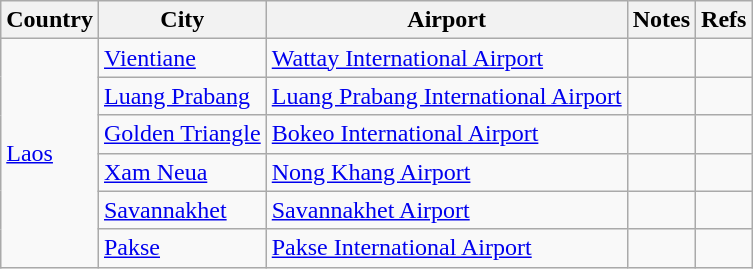<table class="sortable wikitable">
<tr>
<th>Country</th>
<th>City</th>
<th>Airport</th>
<th>Notes</th>
<th>Refs</th>
</tr>
<tr>
<td rowspan="6"><a href='#'>Laos</a></td>
<td><a href='#'>Vientiane</a></td>
<td><a href='#'>Wattay International Airport</a></td>
<td></td>
<td align=center></td>
</tr>
<tr>
<td><a href='#'>Luang Prabang</a></td>
<td><a href='#'>Luang Prabang International Airport</a></td>
<td></td>
<td align=center></td>
</tr>
<tr>
<td><a href='#'>Golden Triangle</a></td>
<td><a href='#'>Bokeo International Airport</a></td>
<td></td>
<td align=center></td>
</tr>
<tr>
<td><a href='#'>Xam Neua</a></td>
<td><a href='#'>Nong Khang Airport</a></td>
<td align=center></td>
<td align=center></td>
</tr>
<tr>
<td><a href='#'>Savannakhet</a></td>
<td><a href='#'>Savannakhet Airport</a></td>
<td></td>
<td align=center></td>
</tr>
<tr>
<td><a href='#'>Pakse</a></td>
<td><a href='#'>Pakse International Airport</a></td>
<td></td>
<td align=center></td>
</tr>
</table>
